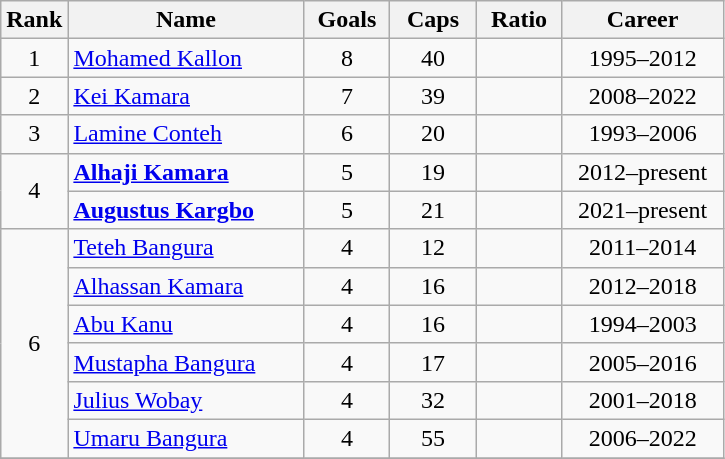<table class="wikitable sortable" style="text-align: center;">
<tr>
<th width=30px>Rank</th>
<th class="unsortable" width=150px>Name</th>
<th width=50px>Goals</th>
<th width=50px>Caps</th>
<th width=50px>Ratio</th>
<th class="unsortable" width=100px>Career</th>
</tr>
<tr>
<td>1</td>
<td align=left><a href='#'>Mohamed Kallon</a></td>
<td>8</td>
<td>40</td>
<td></td>
<td>1995–2012</td>
</tr>
<tr>
<td>2</td>
<td align=left><a href='#'>Kei Kamara</a></td>
<td>7</td>
<td>39</td>
<td></td>
<td>2008–2022</td>
</tr>
<tr>
<td>3</td>
<td align=left><a href='#'>Lamine Conteh</a></td>
<td>6</td>
<td>20</td>
<td></td>
<td>1993–2006</td>
</tr>
<tr>
<td rowspan=2>4</td>
<td align=left><strong><a href='#'>Alhaji Kamara</a></strong></td>
<td>5</td>
<td>19</td>
<td></td>
<td>2012–present</td>
</tr>
<tr>
<td align=left><strong><a href='#'>Augustus Kargbo</a></strong></td>
<td>5</td>
<td>21</td>
<td></td>
<td>2021–present</td>
</tr>
<tr>
<td rowspan=6>6</td>
<td align=left><a href='#'>Teteh Bangura</a></td>
<td>4</td>
<td>12</td>
<td></td>
<td>2011–2014</td>
</tr>
<tr>
<td align=left><a href='#'>Alhassan Kamara</a></td>
<td>4</td>
<td>16</td>
<td></td>
<td>2012–2018</td>
</tr>
<tr>
<td align=left><a href='#'>Abu Kanu</a></td>
<td>4</td>
<td>16</td>
<td></td>
<td>1994–2003</td>
</tr>
<tr>
<td align=left><a href='#'>Mustapha Bangura</a></td>
<td>4</td>
<td>17</td>
<td></td>
<td>2005–2016</td>
</tr>
<tr>
<td align=left><a href='#'>Julius Wobay</a></td>
<td>4</td>
<td>32</td>
<td></td>
<td>2001–2018</td>
</tr>
<tr>
<td align=left><a href='#'>Umaru Bangura</a></td>
<td>4</td>
<td>55</td>
<td></td>
<td>2006–2022</td>
</tr>
<tr>
</tr>
</table>
